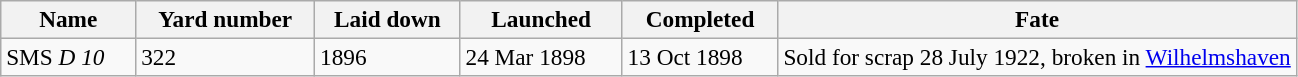<table class="wikitable" style="font-size:97%;">
<tr>
<th>Name</th>
<th>Yard number</th>
<th>Laid down</th>
<th>Launched</th>
<th>Completed</th>
<th width="40%">Fate</th>
</tr>
<tr>
<td>SMS <em>D 10</em></td>
<td>322</td>
<td>1896</td>
<td>24 Mar 1898</td>
<td>13 Oct 1898</td>
<td>Sold for scrap 28 July 1922, broken in <a href='#'>Wilhelmshaven</a></td>
</tr>
</table>
